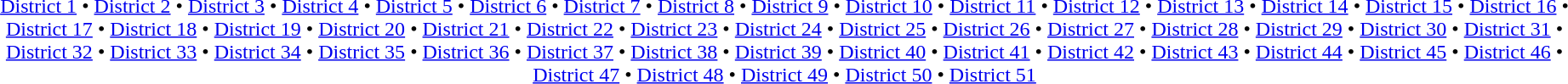<table id=toc class=toc summary=Contents>
<tr>
<td align=center><br><a href='#'>District 1</a> • <a href='#'>District 2</a> • <a href='#'>District 3</a> • <a href='#'>District 4</a> • <a href='#'>District 5</a> • <a href='#'>District 6</a> • <a href='#'>District 7</a> • <a href='#'>District 8</a> • <a href='#'>District 9</a> • <a href='#'>District 10</a> • <a href='#'>District 11</a> • <a href='#'>District 12</a> • <a href='#'>District 13</a> • <a href='#'>District 14</a> • <a href='#'>District 15</a> • <a href='#'>District 16</a> • <a href='#'>District 17</a> • <a href='#'>District 18</a> • <a href='#'>District 19</a> • <a href='#'>District 20</a> • <a href='#'>District 21</a> • <a href='#'>District 22</a> • <a href='#'>District 23</a> • <a href='#'>District 24</a> • <a href='#'>District 25</a> • <a href='#'>District 26</a> • <a href='#'>District 27</a> • <a href='#'>District 28</a> • <a href='#'>District 29</a> • <a href='#'>District 30</a> • <a href='#'>District 31</a> • <a href='#'>District 32</a> • <a href='#'>District 33</a> • <a href='#'>District 34</a> • <a href='#'>District 35</a> • <a href='#'>District 36</a> • <a href='#'>District 37</a> • <a href='#'>District 38</a> • <a href='#'>District 39</a> • <a href='#'>District 40</a> • <a href='#'>District 41</a> • <a href='#'>District 42</a> • <a href='#'>District 43</a> • <a href='#'>District 44</a> • <a href='#'>District 45</a> • <a href='#'>District 46</a> • <a href='#'>District 47</a> • <a href='#'>District 48</a> • <a href='#'>District 49</a> • <a href='#'>District 50</a> • <a href='#'>District 51</a> </td>
</tr>
</table>
